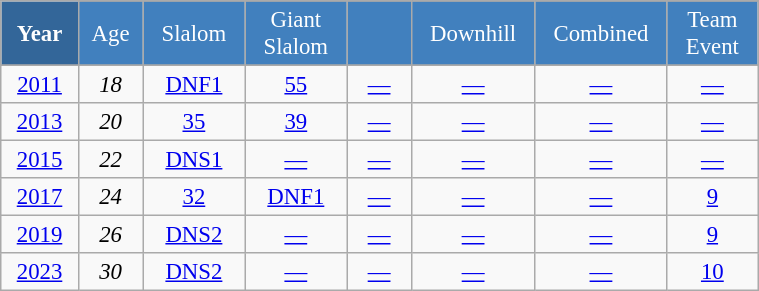<table class="wikitable" style="font-size:95%; text-align:center; border:grey solid 1px; border-collapse:collapse;" width="40%">
<tr style="background-color:#369; color:white;">
<td rowspan="2" colspan="1" width="4%"><strong>Year</strong></td>
</tr>
<tr style="background-color:#4180be; color:white;">
<td width="3%">Age</td>
<td width="5%">Slalom</td>
<td width="5%">Giant<br>Slalom</td>
<td width="5%"></td>
<td width="5%">Downhill</td>
<td width="5%">Combined</td>
<td width="5%">Team Event</td>
</tr>
<tr style="background-color:#8CB2D8; color:white;">
</tr>
<tr>
<td><a href='#'>2011</a></td>
<td><em>18</em></td>
<td><a href='#'>DNF1</a></td>
<td><a href='#'>55</a></td>
<td><a href='#'>—</a></td>
<td><a href='#'>—</a></td>
<td><a href='#'>—</a></td>
<td><a href='#'>—</a></td>
</tr>
<tr>
<td><a href='#'>2013</a></td>
<td><em>20</em></td>
<td><a href='#'>35</a></td>
<td><a href='#'>39</a></td>
<td><a href='#'>—</a></td>
<td><a href='#'>—</a></td>
<td><a href='#'>—</a></td>
<td><a href='#'>—</a></td>
</tr>
<tr>
<td><a href='#'>2015</a></td>
<td><em>22</em></td>
<td><a href='#'>DNS1</a></td>
<td><a href='#'>—</a></td>
<td><a href='#'>—</a></td>
<td><a href='#'>—</a></td>
<td><a href='#'>—</a></td>
<td><a href='#'>—</a></td>
</tr>
<tr>
<td><a href='#'>2017</a></td>
<td><em>24</em></td>
<td><a href='#'>32</a></td>
<td><a href='#'>DNF1</a></td>
<td><a href='#'>—</a></td>
<td><a href='#'>—</a></td>
<td><a href='#'>—</a></td>
<td><a href='#'>9</a></td>
</tr>
<tr>
<td><a href='#'>2019</a></td>
<td><em>26</em></td>
<td><a href='#'>DNS2</a></td>
<td><a href='#'>—</a></td>
<td><a href='#'>—</a></td>
<td><a href='#'>—</a></td>
<td><a href='#'>—</a></td>
<td><a href='#'>9</a></td>
</tr>
<tr>
<td><a href='#'>2023</a></td>
<td><em>30</em></td>
<td><a href='#'>DNS2</a></td>
<td><a href='#'>—</a></td>
<td><a href='#'>—</a></td>
<td><a href='#'>—</a></td>
<td><a href='#'>—</a></td>
<td><a href='#'>10</a></td>
</tr>
</table>
